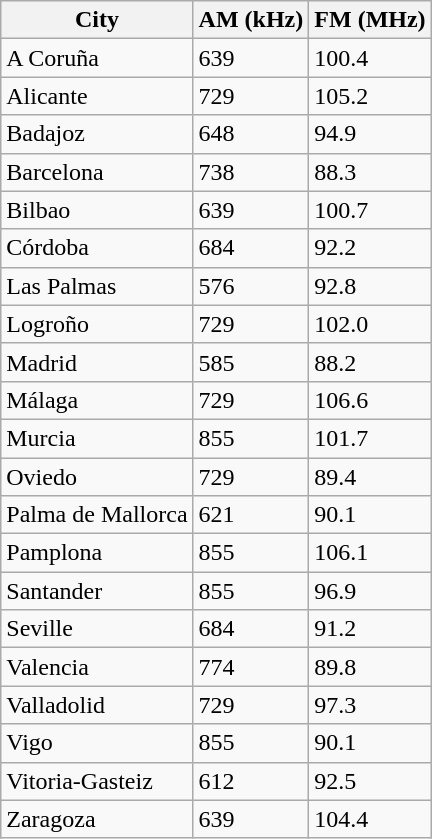<table class="wikitable sortable">
<tr>
<th scope="col">City</th>
<th scope="col">AM (kHz)</th>
<th scope="col">FM (MHz)</th>
</tr>
<tr>
<td>A Coruña</td>
<td>639</td>
<td>100.4</td>
</tr>
<tr>
<td>Alicante</td>
<td>729</td>
<td>105.2</td>
</tr>
<tr>
<td>Badajoz</td>
<td>648</td>
<td>94.9</td>
</tr>
<tr>
<td>Barcelona</td>
<td>738</td>
<td>88.3</td>
</tr>
<tr>
<td>Bilbao</td>
<td>639</td>
<td>100.7</td>
</tr>
<tr>
<td>Córdoba</td>
<td>684</td>
<td>92.2</td>
</tr>
<tr>
<td>Las Palmas</td>
<td>576</td>
<td>92.8</td>
</tr>
<tr>
<td>Logroño</td>
<td>729</td>
<td>102.0</td>
</tr>
<tr>
<td>Madrid</td>
<td>585</td>
<td>88.2</td>
</tr>
<tr>
<td>Málaga</td>
<td>729</td>
<td>106.6</td>
</tr>
<tr>
<td>Murcia</td>
<td>855</td>
<td>101.7</td>
</tr>
<tr>
<td>Oviedo</td>
<td>729</td>
<td>89.4</td>
</tr>
<tr>
<td>Palma de Mallorca</td>
<td>621</td>
<td>90.1</td>
</tr>
<tr>
<td>Pamplona</td>
<td>855</td>
<td>106.1</td>
</tr>
<tr>
<td>Santander</td>
<td>855</td>
<td>96.9</td>
</tr>
<tr>
<td>Seville</td>
<td>684</td>
<td>91.2</td>
</tr>
<tr>
<td>Valencia</td>
<td>774</td>
<td>89.8</td>
</tr>
<tr>
<td>Valladolid</td>
<td>729</td>
<td>97.3</td>
</tr>
<tr>
<td>Vigo</td>
<td>855</td>
<td>90.1</td>
</tr>
<tr>
<td>Vitoria-Gasteiz</td>
<td>612</td>
<td>92.5</td>
</tr>
<tr>
<td>Zaragoza</td>
<td>639</td>
<td>104.4</td>
</tr>
</table>
